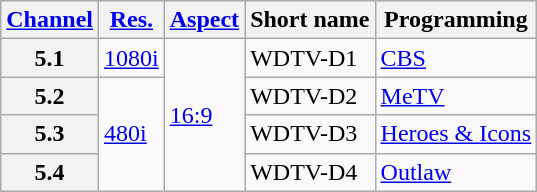<table class="wikitable">
<tr>
<th><a href='#'>Channel</a></th>
<th><a href='#'>Res.</a></th>
<th><a href='#'>Aspect</a></th>
<th>Short name</th>
<th>Programming</th>
</tr>
<tr>
<th scope = "row">5.1</th>
<td><a href='#'>1080i</a></td>
<td rowspan=4><a href='#'>16:9</a></td>
<td>WDTV-D1</td>
<td><a href='#'>CBS</a></td>
</tr>
<tr>
<th scope = "row">5.2</th>
<td rowspan=3><a href='#'>480i</a></td>
<td>WDTV-D2</td>
<td><a href='#'>MeTV</a></td>
</tr>
<tr>
<th scope = "row">5.3</th>
<td>WDTV-D3</td>
<td><a href='#'>Heroes & Icons</a></td>
</tr>
<tr>
<th scope = "row">5.4</th>
<td>WDTV-D4</td>
<td><a href='#'>Outlaw</a></td>
</tr>
</table>
